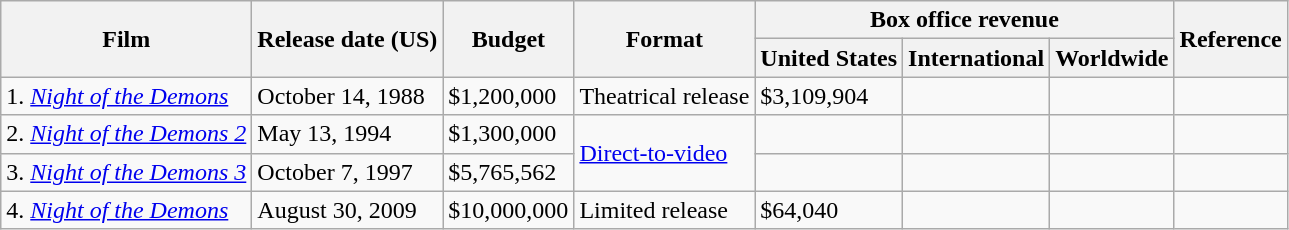<table class="wikitable">
<tr>
<th rowspan="2">Film</th>
<th rowspan="2">Release date (US)</th>
<th rowspan="2">Budget</th>
<th rowspan="2">Format</th>
<th colspan="3">Box office revenue</th>
<th rowspan="2">Reference</th>
</tr>
<tr>
<th>United States</th>
<th>International</th>
<th>Worldwide</th>
</tr>
<tr>
<td>1. <em><a href='#'>Night of the Demons</a></em></td>
<td>October 14, 1988</td>
<td>$1,200,000</td>
<td>Theatrical release</td>
<td>$3,109,904</td>
<td></td>
<td></td>
<td style="text-align:center;"></td>
</tr>
<tr>
<td>2. <em><a href='#'>Night of the Demons 2</a></em></td>
<td>May 13, 1994</td>
<td>$1,300,000</td>
<td rowspan="2"><a href='#'>Direct-to-video</a></td>
<td></td>
<td></td>
<td></td>
<td></td>
</tr>
<tr>
<td>3. <em><a href='#'>Night of the Demons 3</a></em></td>
<td>October 7, 1997</td>
<td>$5,765,562</td>
<td></td>
<td></td>
<td></td>
<td></td>
</tr>
<tr>
<td>4. <em><a href='#'>Night of the Demons</a></em></td>
<td>August 30, 2009</td>
<td>$10,000,000</td>
<td>Limited release</td>
<td>$64,040</td>
<td></td>
<td></td>
<td style="text-align:center;"></td>
</tr>
</table>
